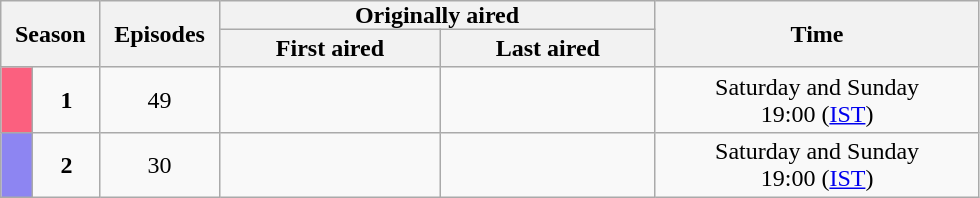<table class="wikitable plainrowheaders" style="text-align:center;">
<tr>
<th style="padding:0 9px;" rowspan="2" colspan="2">Season</th>
<th style="padding:0 9px;" rowspan="2">Episodes</th>
<th style="padding:0 90px;" colspan="2">Originally aired</th>
<th style="padding:0 90px;" rowspan="2">Time</th>
</tr>
<tr>
<th>First aired</th>
<th>Last aired</th>
</tr>
<tr>
<td scope="row" style="background:#FB607F; color:#120;"></td>
<td><strong>1</strong></td>
<td>49</td>
<td></td>
<td></td>
<td>Saturday and Sunday <br> 19:00 (<a href='#'>IST</a>)</td>
</tr>
<tr>
<td scope="row" style="background:#8d85f2; color:#100;"></td>
<td><strong>2</strong></td>
<td>30</td>
<td></td>
<td></td>
<td>Saturday and Sunday <br> 19:00 (<a href='#'>IST</a>)</td>
</tr>
</table>
